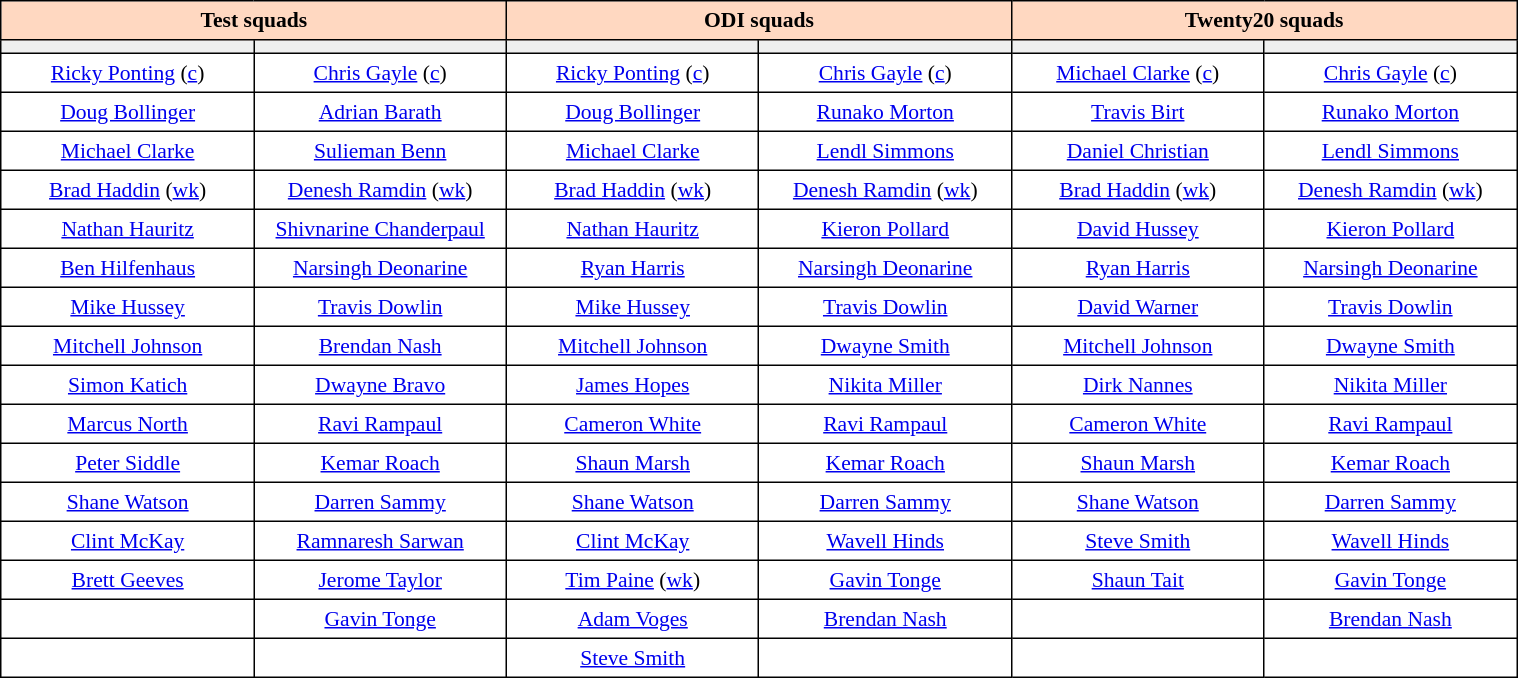<table name="squads" border="0" cellpadding="4" cellspacing="0" style="text-align:center; font-size:90%; border-collapse:collapse;width:80%;margin:auto;">
<tr>
<th style="background:#FFD8C1; border: 1px solid #000000;" colspan=2>Test squads</th>
<th style="background:#FFD8C1; border: 1px solid #000000;" colspan=2>ODI squads</th>
<th style="background:#FFD8C1; border: 1px solid #000000;" colspan=2>Twenty20 squads</th>
</tr>
<tr bgcolor="#efefef">
<th style="border: 1px solid #000000;" width=16%></th>
<th style="border: 1px solid #000000;" width=16%></th>
<th style="border: 1px solid #000000;" width=16%></th>
<th style="border: 1px solid #000000;" width=16%></th>
<th style="border: 1px solid #000000;" width=16%></th>
<th style="border: 1px solid #000000;" width=16%></th>
</tr>
<tr>
<td style="border: 1px solid #000000;"><a href='#'>Ricky Ponting</a> (<a href='#'>c</a>)</td>
<td style="border: 1px solid #000000;"><a href='#'>Chris Gayle</a> (<a href='#'>c</a>)</td>
<td style="border: 1px solid #000000;"><a href='#'>Ricky Ponting</a> (<a href='#'>c</a>)</td>
<td style="border: 1px solid #000000;"><a href='#'>Chris Gayle</a> (<a href='#'>c</a>)</td>
<td style="border: 1px solid #000000;"><a href='#'>Michael Clarke</a> (<a href='#'>c</a>)</td>
<td style="border: 1px solid #000000;"><a href='#'>Chris Gayle</a> (<a href='#'>c</a>)</td>
</tr>
<tr>
<td style="border: 1px solid #000000;"><a href='#'>Doug Bollinger</a></td>
<td style="border: 1px solid #000000;"><a href='#'>Adrian Barath</a></td>
<td style="border: 1px solid #000000;"><a href='#'>Doug Bollinger</a></td>
<td style="border: 1px solid #000000;"><a href='#'>Runako Morton</a></td>
<td style="border: 1px solid #000000;"><a href='#'>Travis Birt</a></td>
<td style="border: 1px solid #000000;"><a href='#'>Runako Morton</a></td>
</tr>
<tr>
<td style="border: 1px solid #000000;"><a href='#'>Michael Clarke</a></td>
<td style="border: 1px solid #000000;"><a href='#'>Sulieman Benn</a></td>
<td style="border: 1px solid #000000;"><a href='#'>Michael Clarke</a></td>
<td style="border: 1px solid #000000;"><a href='#'>Lendl Simmons</a></td>
<td style="border: 1px solid #000000;"><a href='#'>Daniel Christian</a></td>
<td style="border: 1px solid #000000;"><a href='#'>Lendl Simmons</a></td>
</tr>
<tr>
<td style="border: 1px solid #000000;"><a href='#'>Brad Haddin</a> (<a href='#'>wk</a>)</td>
<td style="border: 1px solid #000000;"><a href='#'>Denesh Ramdin</a> (<a href='#'>wk</a>)</td>
<td style="border: 1px solid #000000;"><a href='#'>Brad Haddin</a> (<a href='#'>wk</a>)</td>
<td style="border: 1px solid #000000;"><a href='#'>Denesh Ramdin</a> (<a href='#'>wk</a>)</td>
<td style="border: 1px solid #000000;"><a href='#'>Brad Haddin</a> (<a href='#'>wk</a>)</td>
<td style="border: 1px solid #000000;"><a href='#'>Denesh Ramdin</a> (<a href='#'>wk</a>)</td>
</tr>
<tr>
<td style="border: 1px solid #000000;"><a href='#'>Nathan Hauritz</a></td>
<td style="border: 1px solid #000000;"><a href='#'>Shivnarine Chanderpaul</a></td>
<td style="border: 1px solid #000000;"><a href='#'>Nathan Hauritz</a></td>
<td style="border: 1px solid #000000;"><a href='#'>Kieron Pollard</a></td>
<td style="border: 1px solid #000000;"><a href='#'>David Hussey</a></td>
<td style="border: 1px solid #000000;"><a href='#'>Kieron Pollard</a></td>
</tr>
<tr>
<td style="border: 1px solid #000000;"><a href='#'>Ben Hilfenhaus</a></td>
<td style="border: 1px solid #000000;"><a href='#'>Narsingh Deonarine</a></td>
<td style="border: 1px solid #000000;"><a href='#'>Ryan Harris</a></td>
<td style="border: 1px solid #000000;"><a href='#'>Narsingh Deonarine</a></td>
<td style="border: 1px solid #000000;"><a href='#'>Ryan Harris</a></td>
<td style="border: 1px solid #000000;"><a href='#'>Narsingh Deonarine</a></td>
</tr>
<tr>
<td style="border: 1px solid #000000;"><a href='#'>Mike Hussey</a></td>
<td style="border: 1px solid #000000;"><a href='#'>Travis Dowlin</a></td>
<td style="border: 1px solid #000000;"><a href='#'>Mike Hussey</a></td>
<td style="border: 1px solid #000000;"><a href='#'>Travis Dowlin</a></td>
<td style="border: 1px solid #000000;"><a href='#'>David Warner</a></td>
<td style="border: 1px solid #000000;"><a href='#'>Travis Dowlin</a></td>
</tr>
<tr>
<td style="border: 1px solid #000000;"><a href='#'>Mitchell Johnson</a></td>
<td style="border: 1px solid #000000;"><a href='#'>Brendan Nash</a></td>
<td style="border: 1px solid #000000;"><a href='#'>Mitchell Johnson</a></td>
<td style="border: 1px solid #000000;"><a href='#'>Dwayne Smith</a></td>
<td style="border: 1px solid #000000;"><a href='#'>Mitchell Johnson</a></td>
<td style="border: 1px solid #000000;"><a href='#'>Dwayne Smith</a></td>
</tr>
<tr>
<td style="border: 1px solid #000000;"><a href='#'>Simon Katich</a></td>
<td style="border: 1px solid #000000;"><a href='#'>Dwayne Bravo</a></td>
<td style="border: 1px solid #000000;"><a href='#'>James Hopes</a></td>
<td style="border: 1px solid #000000;"><a href='#'>Nikita Miller</a></td>
<td style="border: 1px solid #000000;"><a href='#'>Dirk Nannes</a></td>
<td style="border: 1px solid #000000;"><a href='#'>Nikita Miller</a></td>
</tr>
<tr>
<td style="border: 1px solid #000000;"><a href='#'>Marcus North</a></td>
<td style="border: 1px solid #000000;"><a href='#'>Ravi Rampaul</a></td>
<td style="border: 1px solid #000000;"><a href='#'>Cameron White</a></td>
<td style="border: 1px solid #000000;"><a href='#'>Ravi Rampaul</a></td>
<td style="border: 1px solid #000000;"><a href='#'>Cameron White</a></td>
<td style="border: 1px solid #000000;"><a href='#'>Ravi Rampaul</a></td>
</tr>
<tr>
<td style="border: 1px solid #000000;"><a href='#'>Peter Siddle</a></td>
<td style="border: 1px solid #000000;"><a href='#'>Kemar Roach</a></td>
<td style="border: 1px solid #000000;"><a href='#'>Shaun Marsh</a></td>
<td style="border: 1px solid #000000;"><a href='#'>Kemar Roach</a></td>
<td style="border: 1px solid #000000;"><a href='#'>Shaun Marsh</a></td>
<td style="border: 1px solid #000000;"><a href='#'>Kemar Roach</a></td>
</tr>
<tr>
<td style="border: 1px solid #000000;"><a href='#'>Shane Watson</a></td>
<td style="border: 1px solid #000000;"><a href='#'>Darren Sammy</a></td>
<td style="border: 1px solid #000000;"><a href='#'>Shane Watson</a></td>
<td style="border: 1px solid #000000;"><a href='#'>Darren Sammy</a></td>
<td style="border: 1px solid #000000;"><a href='#'>Shane Watson</a></td>
<td style="border: 1px solid #000000;"><a href='#'>Darren Sammy</a></td>
</tr>
<tr>
<td style="border: 1px solid #000000;"><a href='#'>Clint McKay</a></td>
<td style="border: 1px solid #000000;"><a href='#'>Ramnaresh Sarwan</a></td>
<td style="border: 1px solid #000000;"><a href='#'>Clint McKay</a></td>
<td style="border: 1px solid #000000;"><a href='#'>Wavell Hinds</a></td>
<td style="border: 1px solid #000000;"><a href='#'>Steve Smith</a></td>
<td style="border: 1px solid #000000;"><a href='#'>Wavell Hinds</a></td>
</tr>
<tr>
<td style="border: 1px solid #000000;"><a href='#'>Brett Geeves</a></td>
<td style="border: 1px solid #000000;"><a href='#'>Jerome Taylor</a></td>
<td style="border: 1px solid #000000;"><a href='#'>Tim Paine</a> (<a href='#'>wk</a>)</td>
<td style="border: 1px solid #000000;"><a href='#'>Gavin Tonge</a></td>
<td style="border: 1px solid #000000;"><a href='#'>Shaun Tait</a></td>
<td style="border: 1px solid #000000;"><a href='#'>Gavin Tonge</a></td>
</tr>
<tr>
<td style="border: 1px solid #000000;"></td>
<td style="border: 1px solid #000000;"><a href='#'>Gavin Tonge</a></td>
<td style="border: 1px solid #000000;"><a href='#'>Adam Voges</a></td>
<td style="border: 1px solid #000000;"><a href='#'>Brendan Nash</a></td>
<td style="border: 1px solid #000000;"></td>
<td style="border: 1px solid #000000;"><a href='#'>Brendan Nash</a></td>
</tr>
<tr>
<td style="border: 1px solid #000000;"></td>
<td style="border: 1px solid #000000;"></td>
<td style="border: 1px solid #000000;"><a href='#'>Steve Smith</a></td>
<td style="border: 1px solid #000000;"></td>
<td style="border: 1px solid #000000;"></td>
<td style="border: 1px solid #000000;"></td>
</tr>
</table>
